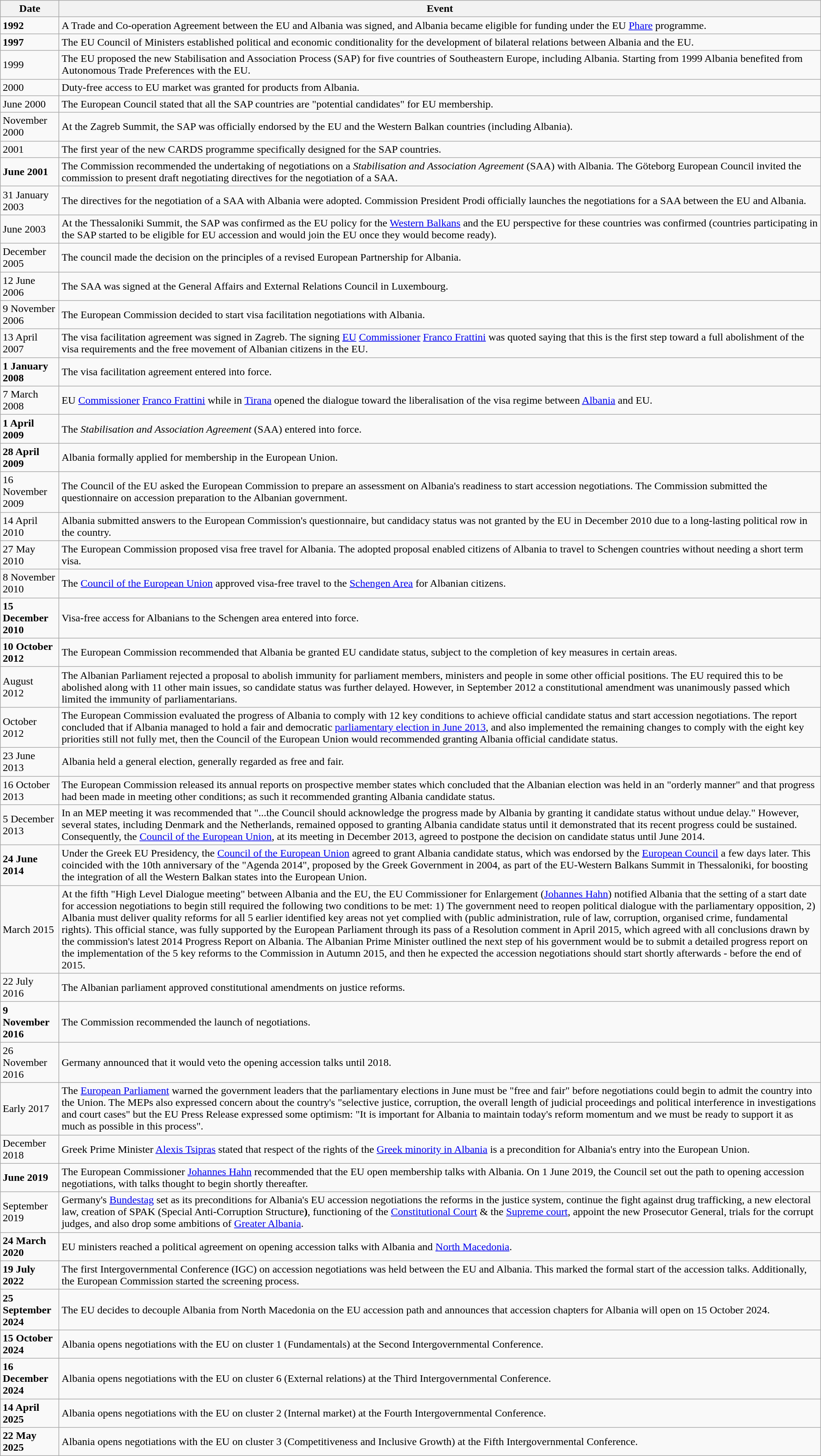<table class="wikitable mw-collapsible mw-collapsed">
<tr>
<th>Date</th>
<th>Event</th>
</tr>
<tr>
<td><strong>1992</strong></td>
<td>A Trade and Co-operation Agreement between the EU and Albania was signed, and Albania became eligible for funding under the EU <a href='#'>Phare</a> programme.</td>
</tr>
<tr>
<td><strong>1997</strong></td>
<td>The EU Council of Ministers established political and economic conditionality for the development of bilateral relations between Albania and the EU.</td>
</tr>
<tr>
<td>1999</td>
<td>The EU proposed the new Stabilisation and Association Process (SAP) for five countries of Southeastern Europe, including Albania. Starting from 1999 Albania benefited from Autonomous Trade Preferences with the EU.</td>
</tr>
<tr>
<td>2000</td>
<td>Duty-free access to EU market was granted for products from Albania.</td>
</tr>
<tr>
<td>June 2000</td>
<td>The European Council stated that all the SAP countries are "potential candidates" for EU membership.</td>
</tr>
<tr>
<td>November 2000</td>
<td>At the Zagreb Summit, the SAP was officially endorsed by the EU and the Western Balkan countries (including Albania).</td>
</tr>
<tr>
<td>2001</td>
<td>The first year of the new CARDS programme specifically designed for the SAP countries.</td>
</tr>
<tr>
<td><strong>June 2001</strong></td>
<td>The Commission recommended the undertaking of negotiations on a <em>Stabilisation and Association Agreement</em> (SAA) with Albania. The Göteborg European Council invited the commission to present draft negotiating directives for the negotiation of a SAA.</td>
</tr>
<tr>
<td>31 January 2003</td>
<td>The directives for the negotiation of a SAA with Albania were adopted. Commission President Prodi officially launches the negotiations for a SAA between the EU and Albania.</td>
</tr>
<tr>
<td>June 2003</td>
<td>At the Thessaloniki Summit, the SAP was confirmed as the EU policy for the <a href='#'>Western Balkans</a> and the EU perspective for these countries was confirmed (countries participating in the SAP started to be eligible for EU accession and would join the EU once they would become ready).</td>
</tr>
<tr>
<td>December 2005</td>
<td>The council made the decision on the principles of a revised European Partnership for Albania.</td>
</tr>
<tr>
<td>12 June 2006</td>
<td>The SAA was signed at the General Affairs and External Relations Council in Luxembourg.</td>
</tr>
<tr>
<td>9 November 2006</td>
<td>The European Commission decided to start visa facilitation negotiations with Albania.</td>
</tr>
<tr>
<td>13 April 2007</td>
<td>The visa facilitation agreement was signed in Zagreb. The signing <a href='#'>EU</a> <a href='#'>Commissioner</a> <a href='#'>Franco Frattini</a> was quoted saying that this is the first step toward a full abolishment of the visa requirements and the free movement of Albanian citizens in the EU.</td>
</tr>
<tr>
<td><strong>1 January 2008</strong></td>
<td>The visa facilitation agreement entered into force.</td>
</tr>
<tr>
<td>7 March 2008</td>
<td>EU <a href='#'>Commissioner</a> <a href='#'>Franco Frattini</a> while in <a href='#'>Tirana</a> opened the dialogue toward the liberalisation of the visa regime between <a href='#'>Albania</a> and EU.</td>
</tr>
<tr>
<td><strong>1 April 2009</strong></td>
<td>The <em>Stabilisation and Association Agreement</em> (SAA) entered into force.</td>
</tr>
<tr>
<td><strong>28 April 2009</strong></td>
<td>Albania formally applied for membership in the European Union.</td>
</tr>
<tr>
<td>16 November 2009</td>
<td>The Council of the EU asked the European Commission to prepare an assessment on Albania's readiness to start accession negotiations. The Commission submitted the questionnaire on accession preparation to the Albanian government.</td>
</tr>
<tr>
<td>14 April 2010</td>
<td>Albania submitted answers to the European Commission's questionnaire, but candidacy status was not granted by the EU in December 2010 due to a long-lasting political row in the country.</td>
</tr>
<tr>
<td>27 May 2010</td>
<td>The European Commission proposed visa free travel for Albania. The adopted proposal enabled citizens of Albania to travel to Schengen countries without needing a short term visa.</td>
</tr>
<tr>
<td>8 November 2010</td>
<td>The <a href='#'>Council of the European Union</a> approved visa-free travel to the <a href='#'>Schengen Area</a> for Albanian citizens.</td>
</tr>
<tr>
<td><strong>15 December 2010</strong></td>
<td>Visa-free access for Albanians to the Schengen area entered into force.</td>
</tr>
<tr>
<td><strong>10 October 2012</strong></td>
<td>The European Commission recommended that Albania be granted EU candidate status, subject to the completion of key measures in certain areas.</td>
</tr>
<tr>
<td>August 2012</td>
<td>The Albanian Parliament rejected a proposal to abolish immunity for parliament members, ministers and people in some other official positions. The EU required this to be abolished along with 11 other main issues, so candidate status was further delayed. However, in September 2012 a constitutional amendment was unanimously passed which limited the immunity of parliamentarians.</td>
</tr>
<tr>
<td>October 2012</td>
<td>The European Commission evaluated the progress of Albania to comply with 12 key conditions to achieve official candidate status and start accession negotiations. The report concluded that if Albania managed to hold a fair and democratic <a href='#'>parliamentary election in June 2013</a>, and also implemented the remaining changes to comply with the eight key priorities still not fully met, then the Council of the European Union would recommended granting Albania official candidate status.</td>
</tr>
<tr>
<td>23 June 2013</td>
<td>Albania held a general election, generally regarded as free and fair.</td>
</tr>
<tr>
<td>16 October 2013</td>
<td>The European Commission released its annual reports on prospective member states which concluded that the Albanian election was held in an "orderly manner" and that progress had been made in meeting other conditions; as such it recommended granting Albania candidate status.</td>
</tr>
<tr>
<td>5 December 2013</td>
<td>In an MEP meeting it was recommended that "...the Council should acknowledge the progress made by Albania by granting it candidate status without undue delay." However, several states, including Denmark and the Netherlands, remained opposed to granting Albania candidate status until it demonstrated that its recent progress could be sustained. Consequently, the <a href='#'>Council of the European Union</a>, at its meeting in December 2013, agreed to postpone the decision on candidate status until June 2014.</td>
</tr>
<tr>
<td><strong>24 June 2014</strong></td>
<td>Under the Greek EU Presidency, the <a href='#'>Council of the European Union</a> agreed to grant Albania candidate status, which was endorsed by the <a href='#'>European Council</a> a few days later. This coincided with the 10th anniversary of the "Agenda 2014", proposed by the Greek Government in 2004, as part of the EU-Western Balkans Summit in Thessaloniki, for boosting the integration of all the Western Balkan states into the European Union.</td>
</tr>
<tr>
<td>March 2015</td>
<td>At the fifth "High Level Dialogue meeting" between Albania and the EU, the EU Commissioner for Enlargement (<a href='#'>Johannes Hahn</a>) notified Albania that the setting of a start date for accession negotiations to begin still required the following two conditions to be met: 1) The government need to reopen political dialogue with the parliamentary opposition, 2) Albania must deliver quality reforms for all 5 earlier identified key areas not yet complied with (public administration, rule of law, corruption, organised crime, fundamental rights). This official stance, was fully supported by the European Parliament through its pass of a Resolution comment in April 2015, which agreed with all conclusions drawn by the commission's latest 2014 Progress Report on Albania. The Albanian Prime Minister outlined the next step of his government would be to submit a detailed progress report on the implementation of the 5 key reforms to the Commission in Autumn 2015, and then he expected the accession negotiations should start shortly afterwards - before the end of 2015.</td>
</tr>
<tr>
<td>22 July 2016</td>
<td>The Albanian parliament approved constitutional amendments on justice reforms.</td>
</tr>
<tr>
<td><strong>9 November 2016</strong></td>
<td>The Commission recommended the launch of negotiations.</td>
</tr>
<tr>
<td>26 November 2016</td>
<td>Germany announced that it would veto the opening accession talks until 2018.</td>
</tr>
<tr>
<td>Early 2017</td>
<td>The <a href='#'>European Parliament</a> warned the government leaders that the parliamentary elections in June must be "free and fair" before negotiations could begin to admit the country into the Union. The MEPs also expressed concern about the country's "selective justice, corruption, the overall length of judicial proceedings and political interference in investigations and court cases" but the EU Press Release expressed some optimism: "It is important for Albania to maintain today's reform momentum and we must be ready to support it as much as possible in this process".</td>
</tr>
<tr>
<td>December 2018</td>
<td>Greek Prime Minister <a href='#'>Alexis Tsipras</a> stated that respect of the rights of the <a href='#'>Greek minority in Albania</a> is a precondition for Albania's entry into the European Union.</td>
</tr>
<tr>
<td><strong>June 2019</strong></td>
<td>The European Commissioner <a href='#'>Johannes Hahn</a> recommended that the EU open membership talks with Albania. On 1 June 2019, the Council set out the path to opening accession negotiations, with talks thought to begin shortly thereafter.</td>
</tr>
<tr>
<td>September 2019</td>
<td>Germany's <a href='#'>Bundestag</a> set as its preconditions for Albania's EU accession negotiations the reforms in the justice system, continue the fight against drug trafficking, a new electoral law, creation of SPAK (Special Anti-Corruption Structure<strong>)</strong>, functioning of the <a href='#'>Constitutional Court</a> & the <a href='#'>Supreme court</a>, appoint the new Prosecutor General, trials for the corrupt judges, and also drop some ambitions of <a href='#'>Greater Albania</a>.</td>
</tr>
<tr>
<td><strong>24 March 2020</strong></td>
<td>EU ministers reached a political agreement on opening accession talks with Albania and <a href='#'>North Macedonia</a>.</td>
</tr>
<tr>
<td><strong>19 July 2022</strong></td>
<td>The first Intergovernmental Conference (IGC) on accession negotiations was held between the EU and Albania. This marked the formal start of the accession talks. Additionally, the European Commission started the screening process.</td>
</tr>
<tr>
<td><strong>25 September 2024</strong></td>
<td>The EU decides to decouple Albania from North Macedonia on the EU accession path and announces that accession chapters for Albania will open on 15 October 2024.</td>
</tr>
<tr>
<td><strong>15 October 2024</strong></td>
<td>Albania opens negotiations with the EU on cluster 1 (Fundamentals) at the Second Intergovernmental Conference.</td>
</tr>
<tr>
<td><strong>16 December 2024</strong></td>
<td>Albania opens negotiations with the EU on cluster 6 (External relations) at the Third Intergovernmental Conference.</td>
</tr>
<tr>
<td><strong>14 April 2025</strong></td>
<td>Albania opens negotiations with the EU on cluster 2 (Internal market) at the Fourth Intergovernmental Conference.</td>
</tr>
<tr>
<td><strong>22 May 2025</strong></td>
<td>Albania opens negotiations with the EU on cluster 3 (Competitiveness and Inclusive Growth) at the Fifth Intergovernmental Conference.</td>
</tr>
</table>
